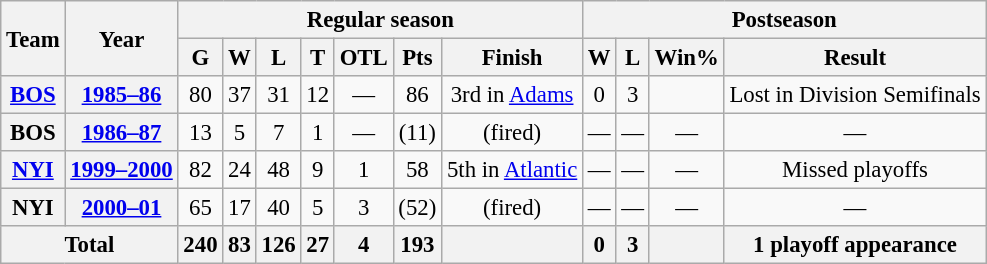<table class="wikitable" style="font-size:95%; text-align:center;">
<tr>
<th rowspan="2">Team</th>
<th rowspan="2">Year</th>
<th colspan="7">Regular season</th>
<th colspan="4">Postseason</th>
</tr>
<tr>
<th>G</th>
<th>W</th>
<th>L</th>
<th>T</th>
<th>OTL</th>
<th>Pts</th>
<th>Finish</th>
<th>W</th>
<th>L</th>
<th>Win%</th>
<th>Result</th>
</tr>
<tr>
<th><a href='#'>BOS</a></th>
<th><a href='#'>1985–86</a></th>
<td>80</td>
<td>37</td>
<td>31</td>
<td>12</td>
<td>—</td>
<td>86</td>
<td>3rd in <a href='#'>Adams</a></td>
<td>0</td>
<td>3</td>
<td></td>
<td>Lost in Division Semifinals</td>
</tr>
<tr>
<th>BOS</th>
<th><a href='#'>1986–87</a></th>
<td>13</td>
<td>5</td>
<td>7</td>
<td>1</td>
<td>—</td>
<td>(11)</td>
<td>(fired)</td>
<td>—</td>
<td>—</td>
<td>—</td>
<td>—</td>
</tr>
<tr>
<th><a href='#'>NYI</a></th>
<th><a href='#'>1999–2000</a></th>
<td>82</td>
<td>24</td>
<td>48</td>
<td>9</td>
<td>1</td>
<td>58</td>
<td>5th in <a href='#'>Atlantic</a></td>
<td>—</td>
<td>—</td>
<td>—</td>
<td>Missed playoffs</td>
</tr>
<tr>
<th>NYI</th>
<th><a href='#'>2000–01</a></th>
<td>65</td>
<td>17</td>
<td>40</td>
<td>5</td>
<td>3</td>
<td>(52)</td>
<td>(fired)</td>
<td>—</td>
<td>—</td>
<td>—</td>
<td>—</td>
</tr>
<tr>
<th colspan="2">Total</th>
<th>240</th>
<th>83</th>
<th>126</th>
<th>27</th>
<th>4</th>
<th>193</th>
<th></th>
<th>0</th>
<th>3</th>
<th></th>
<th>1 playoff appearance</th>
</tr>
</table>
